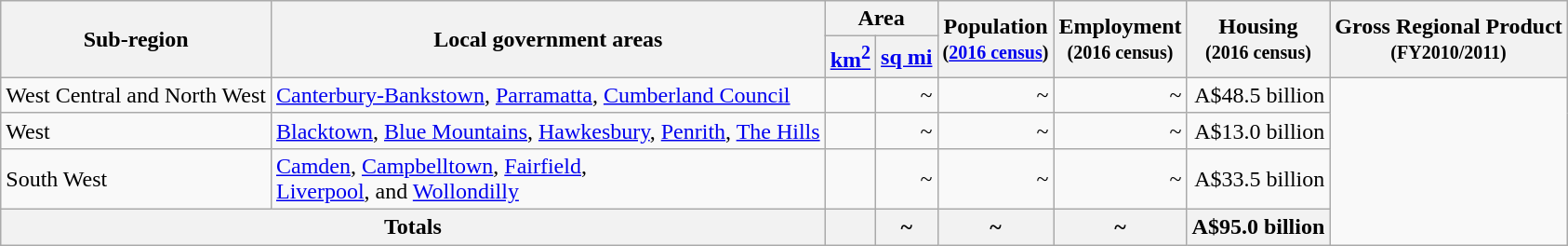<table class="wikitable">
<tr>
<th rowspan=2>Sub-region</th>
<th rowspan=2>Local government areas</th>
<th colspan=2>Area</th>
<th rowspan=2>Population<br><small>(<a href='#'>2016 census</a>)</small></th>
<th rowspan=2>Employment<br><small>(2016 census)</small></th>
<th rowspan=2>Housing<br><small>(2016 census)</small></th>
<th rowspan=2>Gross Regional Product<br><small>(FY2010/2011)</small></th>
</tr>
<tr>
<th><a href='#'>km<sup>2</sup></a></th>
<th><a href='#'>sq mi</a></th>
</tr>
<tr>
<td>West Central and North West</td>
<td><a href='#'>Canterbury-Bankstown</a>, <a href='#'>Parramatta</a>, <a href='#'>Cumberland Council</a></td>
<td></td>
<td align=right>~</td>
<td align=right>~</td>
<td align=right>~</td>
<td align=right>A$48.5 billion</td>
</tr>
<tr>
<td>West</td>
<td><a href='#'>Blacktown</a>, <a href='#'>Blue Mountains</a>, <a href='#'>Hawkesbury</a>, <a href='#'>Penrith</a>, <a href='#'>The Hills</a></td>
<td></td>
<td align=right>~</td>
<td align=right>~</td>
<td align=right>~</td>
<td align=right>A$13.0 billion</td>
</tr>
<tr>
<td>South West</td>
<td><a href='#'>Camden</a>, <a href='#'>Campbelltown</a>, <a href='#'>Fairfield</a>,<br> <a href='#'>Liverpool</a>, and <a href='#'>Wollondilly</a></td>
<td></td>
<td align=right>~</td>
<td align=right>~</td>
<td align=right>~</td>
<td align=right>A$33.5 billion</td>
</tr>
<tr>
<th colspan=2>Totals</th>
<th></th>
<th align=right>~</th>
<th align=right>~</th>
<th align=right>~</th>
<th align=right>A$95.0 billion</th>
</tr>
</table>
